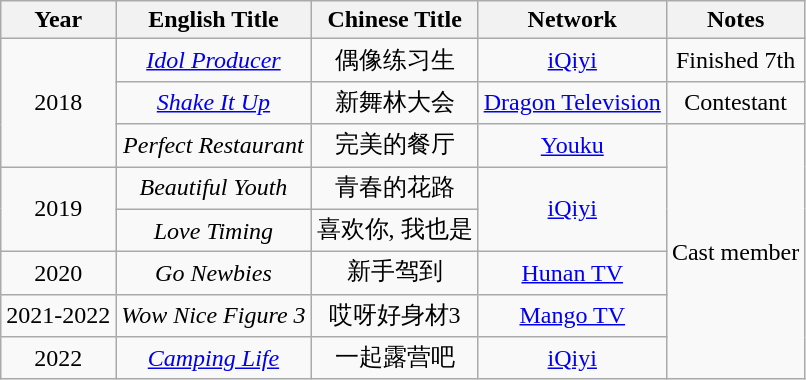<table class="wikitable sortable plainrowheaders" style="text-align:center;">
<tr>
<th>Year</th>
<th>English Title</th>
<th>Chinese Title</th>
<th>Network</th>
<th>Notes</th>
</tr>
<tr>
<td rowspan="3">2018</td>
<td><em><a href='#'>Idol Producer</a></em></td>
<td>偶像练习生</td>
<td><a href='#'>iQiyi</a></td>
<td>Finished 7th</td>
</tr>
<tr>
<td><em><a href='#'>Shake It Up</a></em></td>
<td>新舞林大会</td>
<td><a href='#'>Dragon Television</a></td>
<td>Contestant</td>
</tr>
<tr>
<td><em>Perfect Restaurant</em></td>
<td>完美的餐厅</td>
<td><a href='#'>Youku</a></td>
<td rowspan="6">Cast member</td>
</tr>
<tr>
<td rowspan="2">2019</td>
<td><em>Beautiful Youth</em></td>
<td>青春的花路</td>
<td rowspan="2"><a href='#'>iQiyi</a></td>
</tr>
<tr>
<td><em>Love Timing</em></td>
<td>喜欢你, 我也是</td>
</tr>
<tr>
<td>2020</td>
<td><em>Go Newbies</em></td>
<td>新手驾到</td>
<td><a href='#'>Hunan TV</a></td>
</tr>
<tr>
<td>2021-2022</td>
<td><em>Wow Nice Figure 3</em></td>
<td>哎呀好身材3</td>
<td><a href='#'>Mango TV</a></td>
</tr>
<tr>
<td>2022</td>
<td><em><a href='#'>Camping Life</a></em></td>
<td>一起露营吧</td>
<td><a href='#'>iQiyi</a></td>
</tr>
</table>
